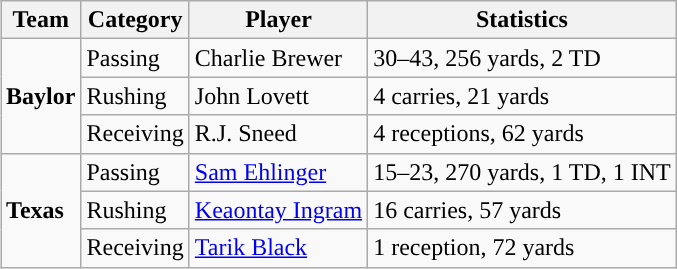<table class="wikitable" style="float: right;">
<tr>
<th>Team</th>
<th>Category</th>
<th>Player</th>
<th>Statistics</th>
</tr>
<tr>
<td rowspan=3><strong>Baylor</strong></td>
<td>Passing</td>
<td>Charlie Brewer</td>
<td>30–43, 256 yards, 2 TD</td>
</tr>
<tr>
<td>Rushing</td>
<td>John Lovett</td>
<td>4 carries, 21 yards</td>
</tr>
<tr>
<td>Receiving</td>
<td>R.J. Sneed</td>
<td>4 receptions, 62 yards</td>
</tr>
<tr>
<td rowspan=3><strong>Texas</strong></td>
<td>Passing</td>
<td><a href='#'>Sam Ehlinger</a></td>
<td>15–23, 270 yards, 1 TD, 1 INT</td>
</tr>
<tr>
<td>Rushing</td>
<td><a href='#'>Keaontay Ingram</a></td>
<td>16 carries, 57 yards</td>
</tr>
<tr>
<td>Receiving</td>
<td><a href='#'>Tarik Black</a></td>
<td>1 reception, 72 yards</td>
</tr>
</table>
